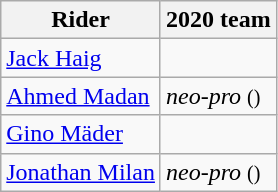<table class="wikitable">
<tr>
<th>Rider</th>
<th>2020 team</th>
</tr>
<tr>
<td><a href='#'>Jack Haig</a></td>
<td></td>
</tr>
<tr>
<td><a href='#'>Ahmed Madan</a></td>
<td><em>neo-pro</em> <small>()</small></td>
</tr>
<tr>
<td><a href='#'>Gino Mäder</a></td>
<td></td>
</tr>
<tr>
<td><a href='#'>Jonathan Milan</a></td>
<td><em>neo-pro</em> <small>()</small></td>
</tr>
</table>
